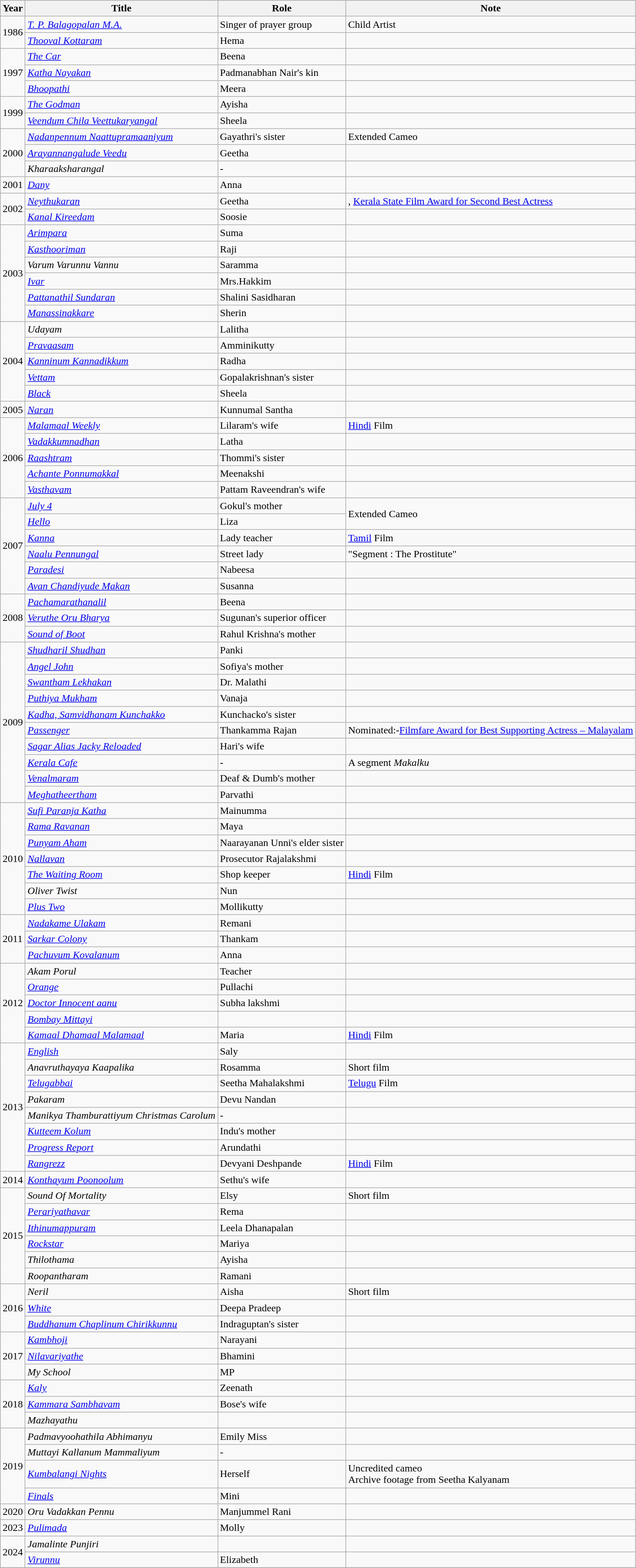<table class="wikitable">
<tr style="background:#ccc; text-align:center;">
<th>Year</th>
<th>Title</th>
<th>Role</th>
<th>Note</th>
</tr>
<tr>
<td rowspan="2">1986</td>
<td><em><a href='#'>T. P. Balagopalan M.A.</a></em></td>
<td>Singer of prayer group</td>
<td>Child Artist</td>
</tr>
<tr>
<td><em><a href='#'>Thooval Kottaram</a></em></td>
<td>Hema</td>
<td></td>
</tr>
<tr>
<td rowspan="3">1997</td>
<td><em><a href='#'>The Car</a></em></td>
<td>Beena</td>
<td></td>
</tr>
<tr>
<td><em><a href='#'>Katha Nayakan</a></em></td>
<td>Padmanabhan Nair's kin</td>
<td></td>
</tr>
<tr>
<td><em><a href='#'>Bhoopathi</a></em></td>
<td>Meera</td>
<td></td>
</tr>
<tr>
<td rowspan="2">1999</td>
<td><em><a href='#'>The Godman</a></em></td>
<td>Ayisha</td>
<td></td>
</tr>
<tr>
<td><em><a href='#'>Veendum Chila Veettukaryangal</a></em></td>
<td>Sheela</td>
<td></td>
</tr>
<tr>
<td rowspan="3">2000</td>
<td><em><a href='#'>Nadanpennum Naattupramaaniyum</a></em></td>
<td>Gayathri's sister</td>
<td>Extended Cameo</td>
</tr>
<tr>
<td><em><a href='#'>Arayannangalude Veedu</a></em></td>
<td>Geetha</td>
<td></td>
</tr>
<tr>
<td><em>Kharaaksharangal</em></td>
<td>-</td>
<td></td>
</tr>
<tr>
<td>2001</td>
<td><em><a href='#'>Dany</a></em></td>
<td>Anna</td>
<td></td>
</tr>
<tr>
<td rowspan="2">2002</td>
<td><em><a href='#'>Neythukaran</a></em></td>
<td>Geetha</td>
<td>, <a href='#'>Kerala State Film Award for Second Best Actress</a></td>
</tr>
<tr>
<td><em><a href='#'>Kanal Kireedam</a></em></td>
<td>Soosie</td>
<td></td>
</tr>
<tr>
<td rowspan="6">2003</td>
<td><em><a href='#'>Arimpara</a></em></td>
<td>Suma</td>
<td></td>
</tr>
<tr>
<td><em><a href='#'>Kasthooriman</a></em></td>
<td>Raji</td>
<td></td>
</tr>
<tr>
<td><em>Varum Varunnu Vannu</em></td>
<td>Saramma</td>
<td></td>
</tr>
<tr>
<td><em><a href='#'>Ivar</a></em></td>
<td>Mrs.Hakkim</td>
<td></td>
</tr>
<tr>
<td><em><a href='#'>Pattanathil Sundaran</a></em></td>
<td>Shalini Sasidharan</td>
<td></td>
</tr>
<tr>
<td><em><a href='#'>Manassinakkare</a></em></td>
<td>Sherin</td>
<td></td>
</tr>
<tr>
<td rowspan="5">2004</td>
<td><em>Udayam</em></td>
<td>Lalitha</td>
<td></td>
</tr>
<tr>
<td><em><a href='#'>Pravaasam</a></em></td>
<td>Amminikutty</td>
<td></td>
</tr>
<tr>
<td><em><a href='#'>Kanninum Kannadikkum</a></em></td>
<td>Radha</td>
<td></td>
</tr>
<tr>
<td><em><a href='#'>Vettam</a></em></td>
<td>Gopalakrishnan's sister</td>
<td></td>
</tr>
<tr>
<td><em><a href='#'>Black</a></em></td>
<td>Sheela</td>
<td></td>
</tr>
<tr>
<td>2005</td>
<td><em><a href='#'>Naran</a></em></td>
<td>Kunnumal Santha</td>
<td></td>
</tr>
<tr>
<td rowspan="5">2006</td>
<td><em><a href='#'>Malamaal Weekly</a></em></td>
<td>Lilaram's wife</td>
<td><a href='#'>Hindi</a> Film</td>
</tr>
<tr>
<td><em><a href='#'>Vadakkumnadhan</a></em></td>
<td>Latha</td>
<td></td>
</tr>
<tr>
<td><em><a href='#'>Raashtram</a></em></td>
<td>Thommi's sister</td>
<td></td>
</tr>
<tr>
<td><em><a href='#'>Achante Ponnumakkal</a></em></td>
<td>Meenakshi</td>
<td></td>
</tr>
<tr>
<td><em><a href='#'>Vasthavam</a></em></td>
<td>Pattam Raveendran's wife</td>
<td></td>
</tr>
<tr>
<td rowspan="6">2007</td>
<td><em><a href='#'>July 4</a></em></td>
<td>Gokul's mother</td>
<td rowspan="2">Extended Cameo</td>
</tr>
<tr>
<td><em><a href='#'>Hello</a></em></td>
<td>Liza</td>
</tr>
<tr>
<td><em><a href='#'>Kanna</a></em></td>
<td>Lady teacher</td>
<td><a href='#'>Tamil</a> Film</td>
</tr>
<tr>
<td><em><a href='#'>Naalu Pennungal</a></em></td>
<td>Street lady</td>
<td>"Segment : The Prostitute"</td>
</tr>
<tr>
<td><em><a href='#'>Paradesi</a></em></td>
<td>Nabeesa</td>
<td></td>
</tr>
<tr>
<td><em><a href='#'>Avan Chandiyude Makan</a></em></td>
<td>Susanna</td>
<td></td>
</tr>
<tr>
<td rowspan="3">2008</td>
<td><em><a href='#'>Pachamarathanalil</a></em></td>
<td>Beena</td>
<td></td>
</tr>
<tr>
<td><em><a href='#'>Veruthe Oru Bharya</a></em></td>
<td>Sugunan's superior officer</td>
<td></td>
</tr>
<tr>
<td><em><a href='#'>Sound of Boot</a></em></td>
<td>Rahul Krishna's mother</td>
<td></td>
</tr>
<tr>
<td rowspan="10">2009</td>
<td><em><a href='#'>Shudharil Shudhan</a></em></td>
<td>Panki</td>
<td></td>
</tr>
<tr>
<td><em><a href='#'>Angel John</a></em></td>
<td>Sofiya's mother</td>
<td></td>
</tr>
<tr>
<td><em><a href='#'>Swantham Lekhakan</a></em></td>
<td>Dr. Malathi</td>
<td></td>
</tr>
<tr>
<td><em><a href='#'>Puthiya Mukham</a></em></td>
<td>Vanaja</td>
<td></td>
</tr>
<tr>
<td><em><a href='#'>Kadha, Samvidhanam Kunchakko</a></em></td>
<td>Kunchacko's sister</td>
<td></td>
</tr>
<tr>
<td><em><a href='#'>Passenger</a></em></td>
<td>Thankamma Rajan</td>
<td>Nominated:-<a href='#'>Filmfare Award for Best Supporting Actress – Malayalam</a></td>
</tr>
<tr>
<td><em><a href='#'>Sagar Alias Jacky Reloaded</a></em></td>
<td>Hari's wife</td>
<td></td>
</tr>
<tr>
<td><em><a href='#'>Kerala Cafe</a></em></td>
<td>-</td>
<td>A segment <em>Makalku</em></td>
</tr>
<tr>
<td><em><a href='#'>Venalmaram</a></em></td>
<td>Deaf & Dumb's mother</td>
<td></td>
</tr>
<tr>
<td><em><a href='#'>Meghatheertham</a></em></td>
<td>Parvathi</td>
<td></td>
</tr>
<tr>
<td rowspan="7">2010</td>
<td><em><a href='#'>Sufi Paranja Katha</a></em></td>
<td>Mainumma</td>
<td></td>
</tr>
<tr>
<td><em><a href='#'>Rama Ravanan</a></em></td>
<td>Maya</td>
<td></td>
</tr>
<tr>
<td><em><a href='#'>Punyam Aham</a></em></td>
<td>Naarayanan Unni's elder sister</td>
<td></td>
</tr>
<tr>
<td><em><a href='#'>Nallavan</a></em></td>
<td>Prosecutor Rajalakshmi</td>
<td></td>
</tr>
<tr>
<td><em><a href='#'>The Waiting Room</a></em></td>
<td>Shop keeper</td>
<td><a href='#'>Hindi</a> Film</td>
</tr>
<tr>
<td><em>Oliver Twist</em></td>
<td>Nun</td>
<td></td>
</tr>
<tr>
<td><em><a href='#'>Plus Two</a></em></td>
<td>Mollikutty</td>
<td></td>
</tr>
<tr>
<td rowspan="3">2011</td>
<td><em><a href='#'>Nadakame Ulakam</a></em></td>
<td>Remani</td>
<td></td>
</tr>
<tr>
<td><em><a href='#'>Sarkar Colony</a></em></td>
<td>Thankam</td>
<td></td>
</tr>
<tr>
<td><em><a href='#'>Pachuvum Kovalanum</a></em></td>
<td>Anna</td>
<td></td>
</tr>
<tr>
<td rowspan="5">2012</td>
<td><em>Akam Porul</em></td>
<td>Teacher</td>
<td></td>
</tr>
<tr>
<td><em><a href='#'>Orange</a></em></td>
<td>Pullachi</td>
<td></td>
</tr>
<tr>
<td><em><a href='#'>Doctor Innocent aanu</a></em></td>
<td>Subha lakshmi</td>
<td></td>
</tr>
<tr>
<td><em><a href='#'>Bombay Mittayi</a></em></td>
<td></td>
<td></td>
</tr>
<tr>
<td><em><a href='#'>Kamaal Dhamaal Malamaal</a></em></td>
<td>Maria</td>
<td><a href='#'>Hindi</a> Film</td>
</tr>
<tr>
<td rowspan="8">2013</td>
<td><em><a href='#'>English</a></em></td>
<td>Saly</td>
<td></td>
</tr>
<tr>
<td><em>Anavruthayaya Kaapalika</em></td>
<td>Rosamma</td>
<td>Short film</td>
</tr>
<tr>
<td><em><a href='#'>Telugabbai</a></em></td>
<td>Seetha Mahalakshmi</td>
<td><a href='#'>Telugu</a> Film</td>
</tr>
<tr>
<td><em>Pakaram </em></td>
<td>Devu Nandan</td>
<td></td>
</tr>
<tr>
<td><em>Manikya Thamburattiyum Christmas Carolum</em></td>
<td>-</td>
<td></td>
</tr>
<tr>
<td><em><a href='#'>Kutteem Kolum</a></em></td>
<td>Indu's mother</td>
<td></td>
</tr>
<tr>
<td><em><a href='#'>Progress Report</a></em></td>
<td>Arundathi</td>
<td></td>
</tr>
<tr>
<td><em><a href='#'>Rangrezz</a></em></td>
<td>Devyani Deshpande</td>
<td><a href='#'>Hindi</a> Film</td>
</tr>
<tr>
<td>2014</td>
<td><em><a href='#'>Konthayum Poonoolum</a></em></td>
<td>Sethu's wife</td>
<td></td>
</tr>
<tr>
<td rowspan="6">2015</td>
<td><em>Sound Of Mortality</em></td>
<td>Elsy</td>
<td>Short film</td>
</tr>
<tr>
<td><em><a href='#'>Perariyathavar</a></em></td>
<td>Rema</td>
<td></td>
</tr>
<tr>
<td><em><a href='#'>Ithinumappuram</a></em></td>
<td>Leela Dhanapalan</td>
<td></td>
</tr>
<tr>
<td><em><a href='#'>Rockstar</a></em></td>
<td>Mariya</td>
<td></td>
</tr>
<tr>
<td><em>Thilothama</em></td>
<td>Ayisha</td>
<td></td>
</tr>
<tr>
<td><em>Roopantharam</em></td>
<td>Ramani</td>
<td></td>
</tr>
<tr>
<td rowspan="3">2016</td>
<td><em>Neril</em></td>
<td>Aisha</td>
<td>Short film</td>
</tr>
<tr>
<td><em><a href='#'>White</a></em></td>
<td>Deepa Pradeep</td>
<td></td>
</tr>
<tr>
<td><em><a href='#'>Buddhanum Chaplinum Chirikkunnu</a></em></td>
<td>Indraguptan's sister</td>
<td></td>
</tr>
<tr>
<td rowspan="3">2017</td>
<td><em><a href='#'>Kambhoji</a></em></td>
<td>Narayani</td>
<td></td>
</tr>
<tr>
<td><em><a href='#'>Nilavariyathe</a></em></td>
<td>Bhamini</td>
<td></td>
</tr>
<tr>
<td><em>My School</em></td>
<td>MP</td>
<td></td>
</tr>
<tr>
<td rowspan="3">2018</td>
<td><em><a href='#'>Kaly</a></em></td>
<td>Zeenath</td>
<td></td>
</tr>
<tr>
<td><em><a href='#'>Kammara Sambhavam</a></em></td>
<td>Bose's wife</td>
<td></td>
</tr>
<tr>
<td><em>Mazhayathu</em></td>
<td></td>
<td></td>
</tr>
<tr>
<td rowspan="4">2019</td>
<td><em>Padmavyoohathila Abhimanyu</em></td>
<td>Emily Miss</td>
<td></td>
</tr>
<tr>
<td><em>Muttayi Kallanum Mammaliyum</em></td>
<td>-</td>
<td></td>
</tr>
<tr>
<td><em><a href='#'>Kumbalangi Nights</a></em></td>
<td>Herself</td>
<td>Uncredited cameo <br>Archive footage from Seetha Kalyanam</td>
</tr>
<tr>
<td><em><a href='#'>Finals</a></em></td>
<td>Mini</td>
<td></td>
</tr>
<tr>
<td>2020</td>
<td><em>Oru Vadakkan Pennu</em></td>
<td>Manjummel Rani</td>
<td></td>
</tr>
<tr>
<td>2023</td>
<td><em><a href='#'>Pulimada</a></em></td>
<td>Molly</td>
<td></td>
</tr>
<tr>
<td rowspan="2">2024</td>
<td><em>Jamalinte Punjiri</em></td>
<td></td>
<td></td>
</tr>
<tr>
<td><em><a href='#'>Virunnu</a></em></td>
<td>Elizabeth</td>
<td></td>
</tr>
<tr>
</tr>
</table>
